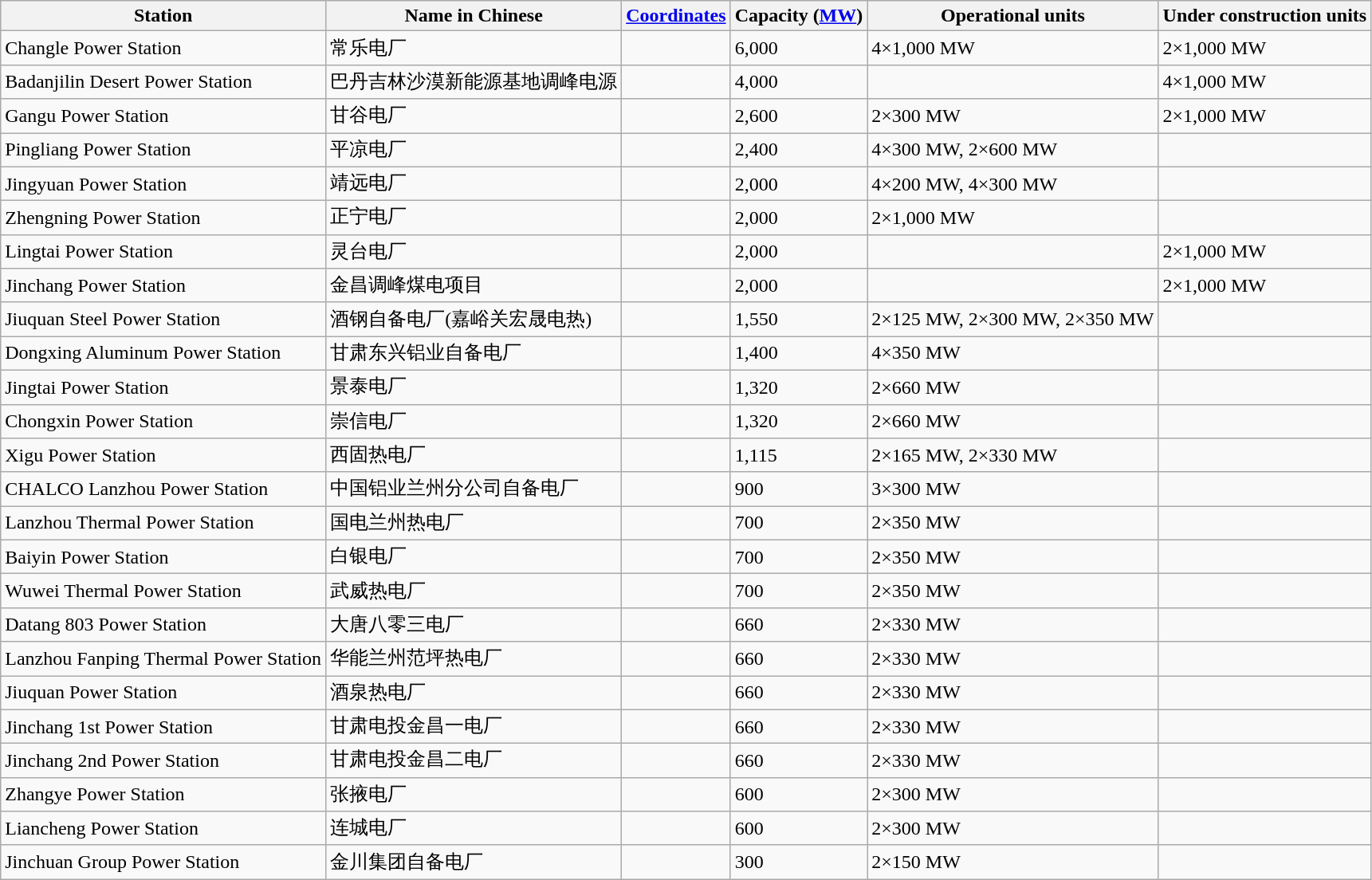<table class="wikitable sortable">
<tr>
<th>Station</th>
<th>Name in Chinese</th>
<th><a href='#'>Coordinates</a></th>
<th>Capacity (<a href='#'>MW</a>)</th>
<th>Operational units</th>
<th>Under construction units</th>
</tr>
<tr>
<td>Changle Power Station</td>
<td>常乐电厂</td>
<td></td>
<td>6,000</td>
<td>4×1,000 MW</td>
<td>2×1,000 MW</td>
</tr>
<tr>
<td>Badanjilin Desert Power Station</td>
<td>巴丹吉林沙漠新能源基地调峰电源</td>
<td></td>
<td>4,000</td>
<td></td>
<td>4×1,000 MW</td>
</tr>
<tr>
<td>Gangu Power Station</td>
<td>甘谷电厂</td>
<td></td>
<td>2,600</td>
<td>2×300 MW</td>
<td>2×1,000 MW</td>
</tr>
<tr>
<td>Pingliang Power Station</td>
<td>平凉电厂</td>
<td></td>
<td>2,400</td>
<td>4×300 MW, 2×600 MW</td>
<td></td>
</tr>
<tr>
<td>Jingyuan Power Station</td>
<td>靖远电厂</td>
<td></td>
<td>2,000</td>
<td>4×200 MW, 4×300 MW</td>
<td></td>
</tr>
<tr>
<td>Zhengning Power Station</td>
<td>正宁电厂</td>
<td></td>
<td>2,000</td>
<td>2×1,000 MW</td>
<td></td>
</tr>
<tr>
<td>Lingtai Power Station</td>
<td>灵台电厂</td>
<td></td>
<td>2,000</td>
<td></td>
<td>2×1,000 MW</td>
</tr>
<tr>
<td>Jinchang Power Station</td>
<td>金昌调峰煤电项目</td>
<td></td>
<td>2,000</td>
<td></td>
<td>2×1,000 MW</td>
</tr>
<tr>
<td>Jiuquan Steel Power Station</td>
<td>酒钢自备电厂(嘉峪关宏晟电热)</td>
<td></td>
<td>1,550</td>
<td>2×125 MW, 2×300 MW, 2×350 MW</td>
<td></td>
</tr>
<tr>
<td>Dongxing Aluminum Power Station</td>
<td>甘肃东兴铝业自备电厂</td>
<td></td>
<td>1,400</td>
<td>4×350 MW</td>
<td></td>
</tr>
<tr>
<td>Jingtai Power Station</td>
<td>景泰电厂</td>
<td></td>
<td>1,320</td>
<td>2×660 MW</td>
<td></td>
</tr>
<tr>
<td>Chongxin Power Station</td>
<td>崇信电厂</td>
<td></td>
<td>1,320</td>
<td>2×660 MW</td>
<td></td>
</tr>
<tr>
<td>Xigu Power Station</td>
<td>西固热电厂</td>
<td></td>
<td>1,115</td>
<td>2×165 MW, 2×330 MW</td>
<td></td>
</tr>
<tr>
<td>CHALCO Lanzhou Power Station</td>
<td>中国铝业兰州分公司自备电厂</td>
<td></td>
<td>900</td>
<td>3×300 MW</td>
<td></td>
</tr>
<tr>
<td>Lanzhou Thermal Power Station</td>
<td>国电兰州热电厂</td>
<td></td>
<td>700</td>
<td>2×350 MW</td>
<td></td>
</tr>
<tr>
<td>Baiyin Power Station</td>
<td>白银电厂</td>
<td></td>
<td>700</td>
<td>2×350 MW</td>
<td></td>
</tr>
<tr>
<td>Wuwei Thermal Power Station</td>
<td>武威热电厂</td>
<td></td>
<td>700</td>
<td>2×350 MW</td>
<td></td>
</tr>
<tr>
<td>Datang 803 Power Station</td>
<td>大唐八零三电厂</td>
<td></td>
<td>660</td>
<td>2×330 MW</td>
<td></td>
</tr>
<tr>
<td>Lanzhou Fanping Thermal Power Station</td>
<td>华能兰州范坪热电厂</td>
<td></td>
<td>660</td>
<td>2×330 MW</td>
<td></td>
</tr>
<tr>
<td>Jiuquan Power Station</td>
<td>酒泉热电厂</td>
<td></td>
<td>660</td>
<td>2×330 MW</td>
<td></td>
</tr>
<tr>
<td>Jinchang 1st Power Station</td>
<td>甘肃电投金昌一电厂</td>
<td></td>
<td>660</td>
<td>2×330 MW</td>
<td></td>
</tr>
<tr>
<td>Jinchang 2nd Power Station</td>
<td>甘肃电投金昌二电厂</td>
<td></td>
<td>660</td>
<td>2×330 MW</td>
<td></td>
</tr>
<tr>
<td>Zhangye Power Station</td>
<td>张掖电厂</td>
<td></td>
<td>600</td>
<td>2×300 MW</td>
<td></td>
</tr>
<tr>
<td>Liancheng Power Station</td>
<td>连城电厂</td>
<td></td>
<td>600</td>
<td>2×300 MW</td>
<td></td>
</tr>
<tr>
<td>Jinchuan Group Power Station</td>
<td>金川集团自备电厂</td>
<td></td>
<td>300</td>
<td>2×150 MW</td>
<td></td>
</tr>
</table>
